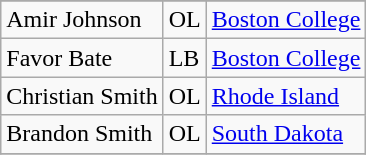<table class="wikitable sortable">
<tr>
</tr>
<tr>
<td>Amir Johnson</td>
<td>OL</td>
<td><a href='#'>Boston College</a></td>
</tr>
<tr>
<td>Favor Bate</td>
<td>LB</td>
<td><a href='#'>Boston College</a></td>
</tr>
<tr>
<td>Christian Smith</td>
<td>OL</td>
<td><a href='#'>Rhode Island</a></td>
</tr>
<tr>
<td>Brandon Smith</td>
<td>OL</td>
<td><a href='#'>South Dakota</a></td>
</tr>
<tr>
</tr>
</table>
